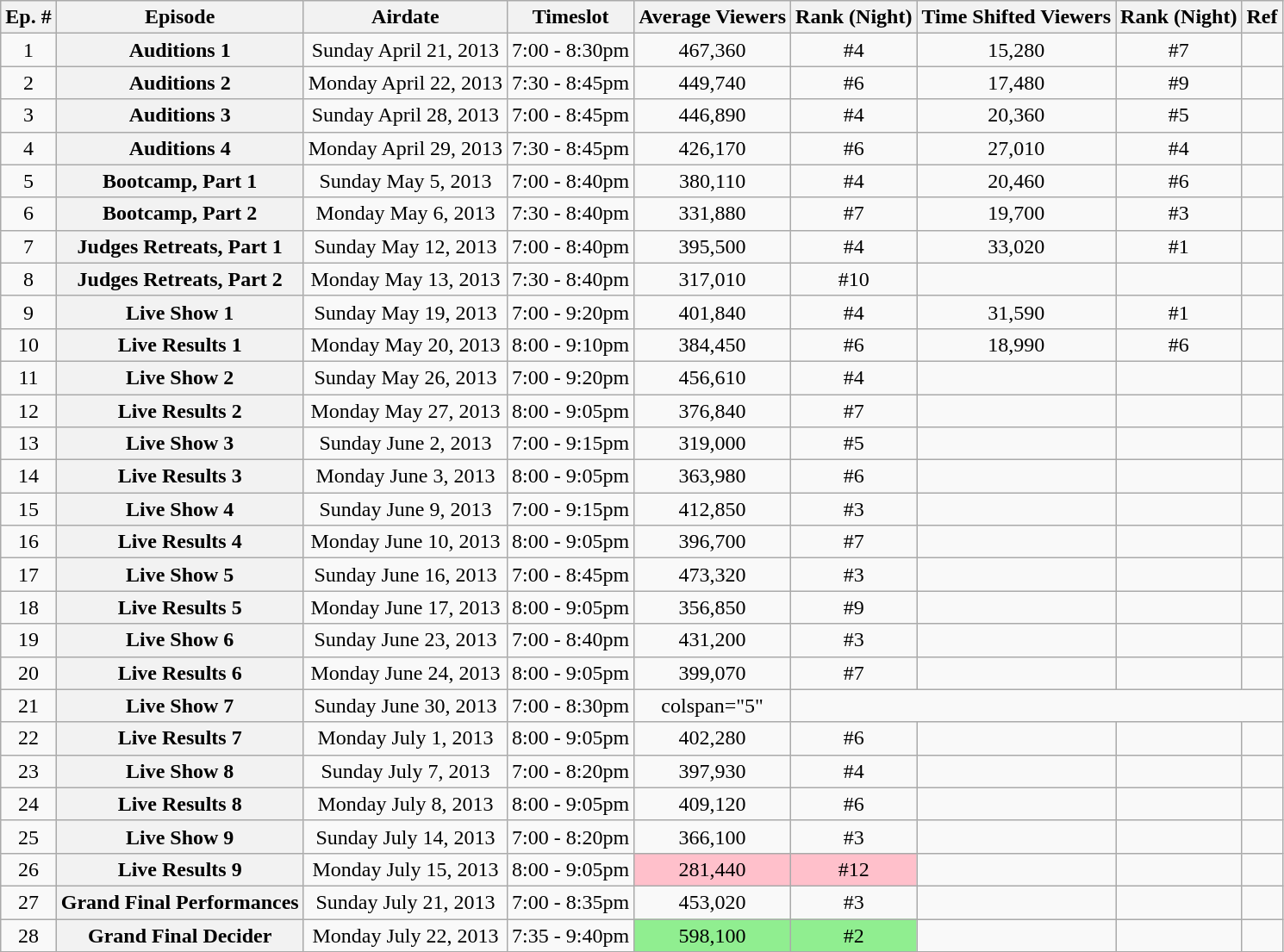<table class="wikitable sortable" style="text-align:center">
<tr>
<th>Ep. #</th>
<th>Episode</th>
<th>Airdate</th>
<th>Timeslot</th>
<th>Average Viewers</th>
<th>Rank (Night)</th>
<th>Time Shifted Viewers</th>
<th>Rank (Night)</th>
<th>Ref</th>
</tr>
<tr>
<td>1</td>
<th>Auditions 1</th>
<td>Sunday April 21, 2013</td>
<td>7:00 - 8:30pm</td>
<td>467,360</td>
<td>#4</td>
<td>15,280</td>
<td>#7</td>
<td></td>
</tr>
<tr>
<td>2</td>
<th>Auditions 2</th>
<td>Monday April 22, 2013</td>
<td>7:30 - 8:45pm</td>
<td>449,740</td>
<td>#6</td>
<td>17,480</td>
<td>#9</td>
<td></td>
</tr>
<tr>
<td>3</td>
<th>Auditions 3</th>
<td>Sunday April 28, 2013</td>
<td>7:00 - 8:45pm</td>
<td>446,890</td>
<td>#4</td>
<td>20,360</td>
<td>#5</td>
<td></td>
</tr>
<tr>
<td>4</td>
<th>Auditions 4</th>
<td>Monday April 29, 2013</td>
<td>7:30 - 8:45pm</td>
<td>426,170</td>
<td>#6</td>
<td>27,010</td>
<td>#4</td>
<td></td>
</tr>
<tr>
<td>5</td>
<th>Bootcamp, Part 1</th>
<td>Sunday May 5, 2013</td>
<td>7:00 - 8:40pm</td>
<td>380,110</td>
<td>#4</td>
<td>20,460</td>
<td>#6</td>
<td></td>
</tr>
<tr>
<td>6</td>
<th>Bootcamp, Part 2</th>
<td>Monday May 6, 2013</td>
<td>7:30 - 8:40pm</td>
<td>331,880</td>
<td>#7</td>
<td>19,700</td>
<td>#3</td>
<td></td>
</tr>
<tr>
<td>7</td>
<th>Judges Retreats, Part 1</th>
<td>Sunday May 12, 2013</td>
<td>7:00 - 8:40pm</td>
<td>395,500</td>
<td>#4</td>
<td>33,020</td>
<td>#1</td>
<td></td>
</tr>
<tr>
<td>8</td>
<th>Judges Retreats, Part 2</th>
<td>Monday May 13, 2013</td>
<td>7:30 - 8:40pm</td>
<td>317,010</td>
<td>#10</td>
<td></td>
<td></td>
<td></td>
</tr>
<tr>
<td>9</td>
<th>Live Show 1</th>
<td>Sunday May 19, 2013</td>
<td>7:00 - 9:20pm</td>
<td>401,840</td>
<td>#4</td>
<td>31,590</td>
<td>#1</td>
<td></td>
</tr>
<tr>
<td>10</td>
<th>Live Results 1</th>
<td>Monday May 20, 2013</td>
<td>8:00 - 9:10pm</td>
<td>384,450</td>
<td>#6</td>
<td>18,990</td>
<td>#6</td>
<td></td>
</tr>
<tr>
<td>11</td>
<th>Live Show 2</th>
<td>Sunday May 26, 2013</td>
<td>7:00 - 9:20pm</td>
<td>456,610</td>
<td>#4</td>
<td></td>
<td></td>
<td></td>
</tr>
<tr>
<td>12</td>
<th>Live Results 2</th>
<td>Monday May 27, 2013</td>
<td>8:00 - 9:05pm</td>
<td>376,840</td>
<td>#7</td>
<td></td>
<td></td>
<td></td>
</tr>
<tr>
<td>13</td>
<th>Live Show 3</th>
<td>Sunday June 2, 2013</td>
<td>7:00 - 9:15pm</td>
<td>319,000</td>
<td>#5</td>
<td></td>
<td></td>
<td></td>
</tr>
<tr>
<td>14</td>
<th>Live Results 3</th>
<td>Monday June 3, 2013</td>
<td>8:00 - 9:05pm</td>
<td>363,980</td>
<td>#6</td>
<td></td>
<td></td>
<td></td>
</tr>
<tr>
<td>15</td>
<th>Live Show 4</th>
<td>Sunday June 9, 2013</td>
<td>7:00 - 9:15pm</td>
<td>412,850</td>
<td>#3</td>
<td></td>
<td></td>
<td></td>
</tr>
<tr>
<td>16</td>
<th>Live Results 4</th>
<td>Monday June 10, 2013</td>
<td>8:00 - 9:05pm</td>
<td>396,700</td>
<td>#7</td>
<td></td>
<td></td>
<td></td>
</tr>
<tr>
<td>17</td>
<th>Live Show 5</th>
<td>Sunday June 16, 2013</td>
<td>7:00 - 8:45pm</td>
<td>473,320</td>
<td>#3</td>
<td></td>
<td></td>
<td></td>
</tr>
<tr>
<td>18</td>
<th>Live Results 5</th>
<td>Monday June 17, 2013</td>
<td>8:00 - 9:05pm</td>
<td>356,850</td>
<td>#9</td>
<td></td>
<td></td>
<td></td>
</tr>
<tr>
<td>19</td>
<th>Live Show 6</th>
<td>Sunday June 23, 2013</td>
<td>7:00 - 8:40pm</td>
<td>431,200</td>
<td>#3</td>
<td></td>
<td></td>
<td></td>
</tr>
<tr>
<td>20</td>
<th>Live Results 6</th>
<td>Monday June 24, 2013</td>
<td>8:00 - 9:05pm</td>
<td>399,070</td>
<td>#7</td>
<td></td>
<td></td>
<td></td>
</tr>
<tr>
<td>21</td>
<th>Live Show 7</th>
<td>Sunday June 30, 2013</td>
<td>7:00 - 8:30pm</td>
<td>colspan="5"  </td>
</tr>
<tr>
<td>22</td>
<th>Live Results 7</th>
<td>Monday July 1, 2013</td>
<td>8:00 - 9:05pm</td>
<td>402,280</td>
<td>#6</td>
<td></td>
<td></td>
<td></td>
</tr>
<tr>
<td>23</td>
<th>Live Show 8</th>
<td>Sunday July 7, 2013</td>
<td>7:00 - 8:20pm</td>
<td>397,930</td>
<td>#4</td>
<td></td>
<td></td>
<td></td>
</tr>
<tr>
<td>24</td>
<th>Live Results 8</th>
<td>Monday July 8, 2013</td>
<td>8:00 - 9:05pm</td>
<td>409,120</td>
<td>#6</td>
<td></td>
<td></td>
<td></td>
</tr>
<tr>
<td>25</td>
<th>Live Show 9</th>
<td>Sunday July 14, 2013</td>
<td>7:00 - 8:20pm</td>
<td>366,100</td>
<td>#3</td>
<td></td>
<td></td>
<td></td>
</tr>
<tr>
<td>26</td>
<th>Live Results 9</th>
<td>Monday July 15, 2013</td>
<td>8:00 - 9:05pm</td>
<td style="background:#FFC0CB">281,440</td>
<td style="background:#FFC0CB">#12</td>
<td></td>
<td></td>
<td></td>
</tr>
<tr>
<td>27</td>
<th>Grand Final Performances</th>
<td>Sunday July 21, 2013</td>
<td>7:00 - 8:35pm</td>
<td>453,020</td>
<td>#3</td>
<td></td>
<td></td>
<td></td>
</tr>
<tr>
<td>28</td>
<th>Grand Final Decider</th>
<td>Monday July 22, 2013</td>
<td>7:35 - 9:40pm</td>
<td style="background:#90EE90">598,100</td>
<td style="background:#90EE90">#2</td>
<td></td>
<td></td>
<td></td>
</tr>
<tr>
</tr>
</table>
